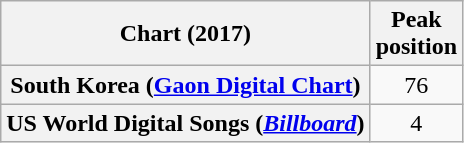<table class="wikitable sortable plainrowheaders" style="text-align:center;">
<tr>
<th>Chart (2017)</th>
<th>Peak<br>position</th>
</tr>
<tr>
<th scope="row">South Korea (<a href='#'>Gaon Digital Chart</a>)</th>
<td>76</td>
</tr>
<tr>
<th scope="row">US World Digital Songs (<em><a href='#'>Billboard</a></em>)</th>
<td>4</td>
</tr>
</table>
